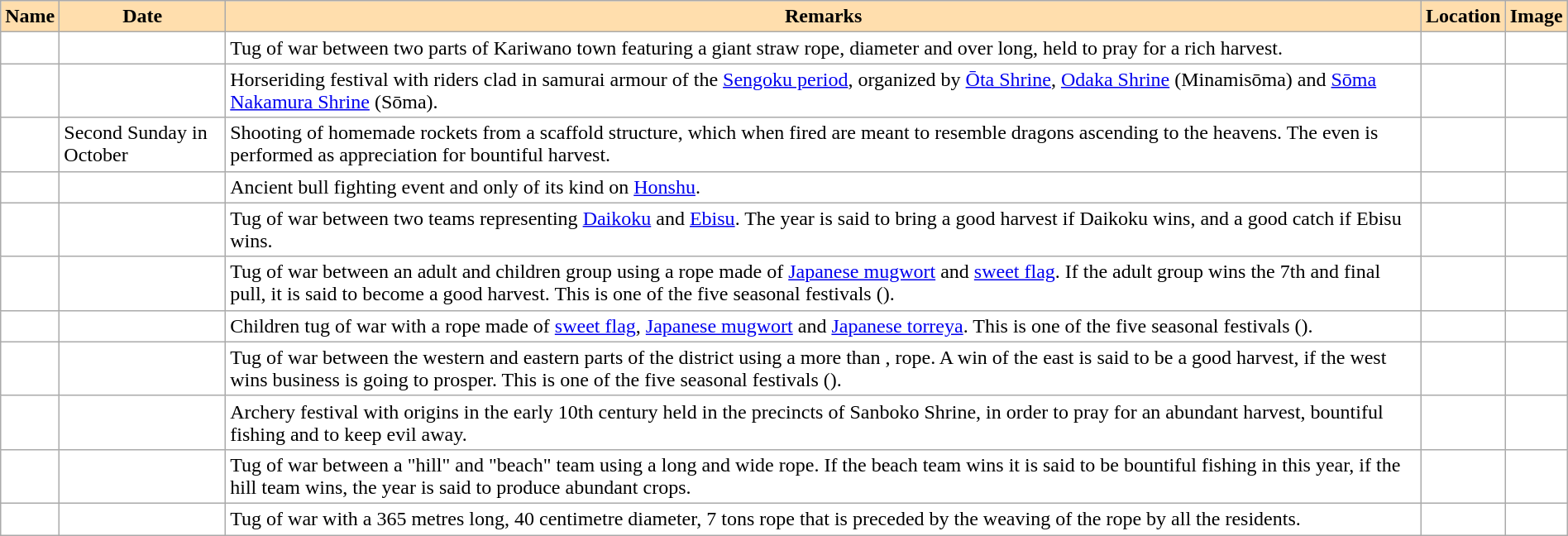<table class="wikitable sortable" width="100%" style="background:#ffffff;">
<tr>
<th align="left" style="background:#ffdead;">Name</th>
<th align="left" style="background:#ffdead;">Date</th>
<th align="left" style="background:#ffdead;" class="unsortable">Remarks</th>
<th style="background:#ffdead;">Location</th>
<th align="left" style="background:#ffdead;" class="unsortable">Image</th>
</tr>
<tr>
<td></td>
<td></td>
<td>Tug of war between two parts of Kariwano town featuring a giant straw rope,  diameter and over  long, held to pray for a rich harvest.</td>
<td></td>
<td></td>
</tr>
<tr>
<td></td>
<td></td>
<td>Horseriding festival with riders clad in samurai armour of the <a href='#'>Sengoku period</a>, organized by <a href='#'>Ōta Shrine</a>, <a href='#'>Odaka Shrine</a> (Minamisōma) and <a href='#'>Sōma Nakamura Shrine</a> (Sōma).</td>
<td></td>
<td></td>
</tr>
<tr>
<td></td>
<td>Second Sunday in October</td>
<td>Shooting of homemade rockets from a scaffold structure, which when fired are meant to resemble dragons ascending to the heavens. The even is performed as appreciation for bountiful harvest.</td>
<td></td>
<td></td>
</tr>
<tr>
<td></td>
<td></td>
<td>Ancient bull fighting event and only of its kind on <a href='#'>Honshu</a>.</td>
<td></td>
<td></td>
</tr>
<tr>
<td></td>
<td></td>
<td>Tug of war between two teams representing <a href='#'>Daikoku</a> and <a href='#'>Ebisu</a>. The year is said to bring a good harvest if Daikoku wins, and a good catch if Ebisu wins.</td>
<td></td>
<td></td>
</tr>
<tr>
<td></td>
<td></td>
<td>Tug of war between an adult and children group using a rope made of <a href='#'>Japanese mugwort</a> and <a href='#'>sweet flag</a>. If the adult group wins the 7th and final pull, it is said to become a good harvest. This is one of the five seasonal festivals ().</td>
<td></td>
<td></td>
</tr>
<tr>
<td></td>
<td></td>
<td>Children tug of war with a rope made of <a href='#'>sweet flag</a>, <a href='#'>Japanese mugwort</a> and <a href='#'>Japanese torreya</a>. This is one of the five seasonal festivals ().</td>
<td></td>
<td></td>
</tr>
<tr>
<td></td>
<td></td>
<td>Tug of war between the western and eastern parts of the district using a more than ,  rope. A win of the east is said to be a good harvest, if the west wins business is going to prosper. This is one of the five seasonal festivals ().</td>
<td></td>
<td></td>
</tr>
<tr>
<td></td>
<td></td>
<td>Archery festival with origins in the early 10th century held in the precincts of Sanboko Shrine, in order to pray for an abundant harvest, bountiful fishing and to keep evil away.</td>
<td></td>
<td></td>
</tr>
<tr>
<td></td>
<td></td>
<td>Tug of war between a "hill" and "beach" team using a  long and  wide rope. If the beach team wins it is said to be bountiful fishing in this year, if the hill team wins, the year is said to produce abundant crops.</td>
<td></td>
<td></td>
</tr>
<tr>
<td></td>
<td></td>
<td>Tug of war with a 365 metres long, 40 centimetre diameter, 7 tons rope that is preceded by the weaving of the rope by all the residents.</td>
<td></td>
<td></td>
</tr>
</table>
